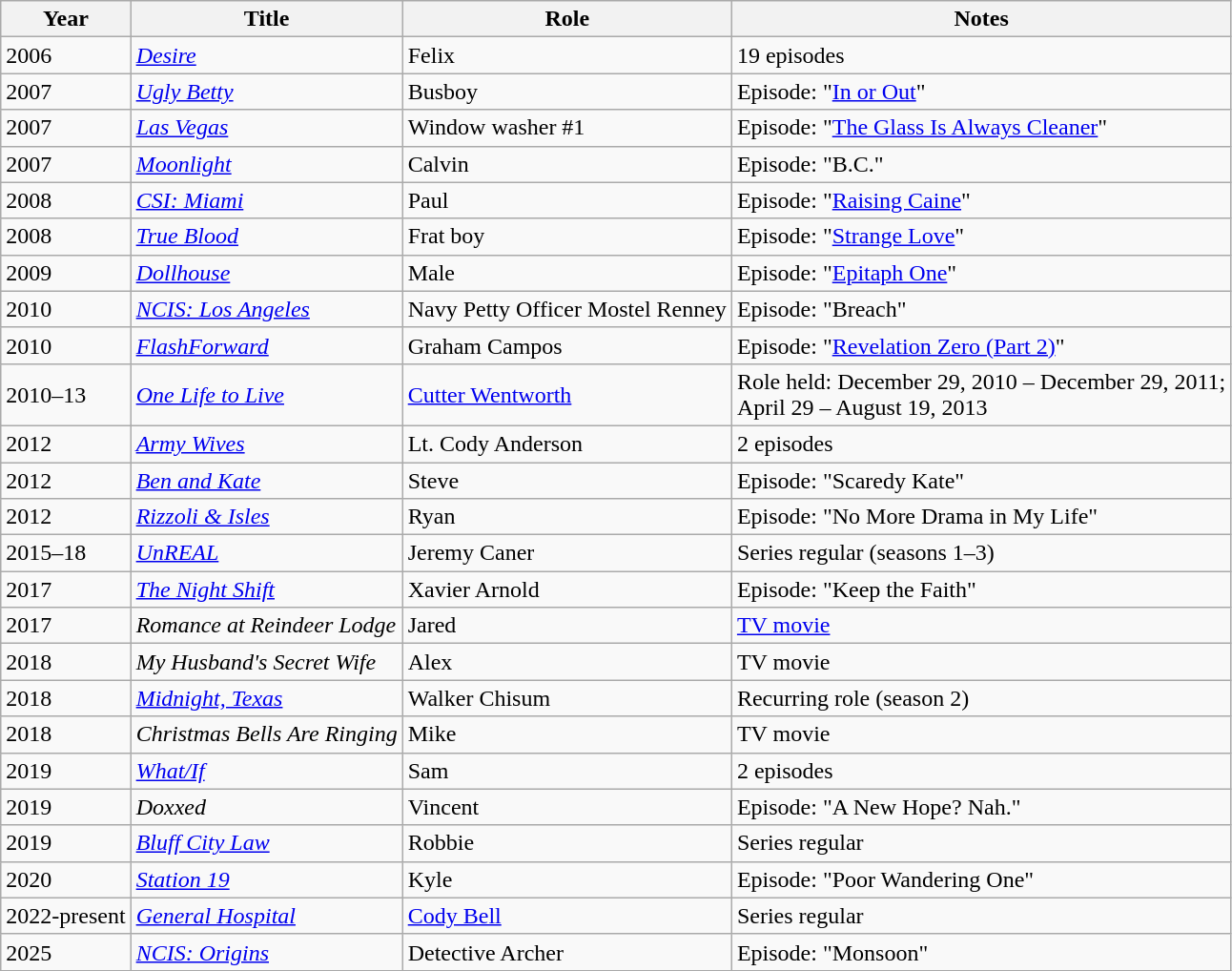<table class="wikitable sortable">
<tr>
<th>Year</th>
<th>Title</th>
<th>Role</th>
<th class="unsortable">Notes</th>
</tr>
<tr>
<td>2006</td>
<td><em><a href='#'>Desire</a></em></td>
<td>Felix</td>
<td>19 episodes</td>
</tr>
<tr>
<td>2007</td>
<td><em><a href='#'>Ugly Betty</a></em></td>
<td>Busboy</td>
<td>Episode: "<a href='#'>In or Out</a>"</td>
</tr>
<tr>
<td>2007</td>
<td><em><a href='#'>Las Vegas</a></em></td>
<td>Window washer #1</td>
<td>Episode: "<a href='#'>The Glass Is Always Cleaner</a>"</td>
</tr>
<tr>
<td>2007</td>
<td><em><a href='#'>Moonlight</a></em></td>
<td>Calvin</td>
<td>Episode: "B.C."</td>
</tr>
<tr>
<td>2008</td>
<td><em><a href='#'>CSI: Miami</a></em></td>
<td>Paul</td>
<td>Episode: "<a href='#'>Raising Caine</a>"</td>
</tr>
<tr>
<td>2008</td>
<td><em><a href='#'>True Blood</a></em></td>
<td>Frat boy</td>
<td>Episode: "<a href='#'>Strange Love</a>"</td>
</tr>
<tr>
<td>2009</td>
<td><em><a href='#'>Dollhouse</a></em></td>
<td>Male</td>
<td>Episode: "<a href='#'>Epitaph One</a>"</td>
</tr>
<tr>
<td>2010</td>
<td><em><a href='#'>NCIS: Los Angeles</a></em></td>
<td>Navy Petty Officer Mostel Renney</td>
<td>Episode: "Breach"</td>
</tr>
<tr>
<td>2010</td>
<td><em><a href='#'>FlashForward</a></em></td>
<td>Graham Campos</td>
<td>Episode: "<a href='#'>Revelation Zero (Part 2)</a>"</td>
</tr>
<tr>
<td>2010–13</td>
<td><em><a href='#'>One Life to Live</a></em></td>
<td><a href='#'>Cutter Wentworth</a></td>
<td>Role held: December 29, 2010 – December 29, 2011;<br>April 29 – August 19, 2013</td>
</tr>
<tr>
<td>2012</td>
<td><em><a href='#'>Army Wives</a></em></td>
<td>Lt. Cody Anderson</td>
<td>2 episodes</td>
</tr>
<tr>
<td>2012</td>
<td><em><a href='#'>Ben and Kate</a></em></td>
<td>Steve</td>
<td>Episode: "Scaredy Kate"</td>
</tr>
<tr>
<td>2012</td>
<td><em><a href='#'>Rizzoli & Isles</a></em></td>
<td>Ryan</td>
<td>Episode: "No More Drama in My Life"</td>
</tr>
<tr>
<td>2015–18</td>
<td><em><a href='#'>UnREAL</a></em></td>
<td>Jeremy Caner</td>
<td>Series regular (seasons 1–3)</td>
</tr>
<tr>
<td>2017</td>
<td><em><a href='#'>The Night Shift</a></em></td>
<td>Xavier Arnold</td>
<td>Episode: "Keep the Faith"</td>
</tr>
<tr>
<td>2017</td>
<td><em>Romance at Reindeer Lodge</em></td>
<td>Jared</td>
<td><a href='#'>TV movie</a></td>
</tr>
<tr>
<td>2018</td>
<td><em>My Husband's Secret Wife</em></td>
<td>Alex</td>
<td>TV movie</td>
</tr>
<tr>
<td>2018</td>
<td><em><a href='#'>Midnight, Texas</a></em></td>
<td>Walker Chisum</td>
<td>Recurring role (season 2)</td>
</tr>
<tr>
<td>2018</td>
<td><em>Christmas Bells Are Ringing</em></td>
<td>Mike</td>
<td>TV movie</td>
</tr>
<tr>
<td>2019</td>
<td><em><a href='#'>What/If</a></em></td>
<td>Sam</td>
<td>2 episodes</td>
</tr>
<tr>
<td>2019</td>
<td><em>Doxxed</em></td>
<td>Vincent</td>
<td>Episode: "A New Hope? Nah."</td>
</tr>
<tr>
<td>2019</td>
<td><em><a href='#'>Bluff City Law</a></em></td>
<td>Robbie</td>
<td>Series regular</td>
</tr>
<tr>
<td>2020</td>
<td><em><a href='#'>Station 19</a></em></td>
<td>Kyle</td>
<td>Episode: "Poor Wandering One"</td>
</tr>
<tr>
<td>2022-present</td>
<td><em><a href='#'>General Hospital</a></em></td>
<td><a href='#'>Cody Bell</a></td>
<td>Series regular</td>
</tr>
<tr>
<td>2025</td>
<td><a href='#'><em>NCIS: Origins</em></a></td>
<td>Detective Archer</td>
<td>Episode: "Monsoon"</td>
</tr>
</table>
